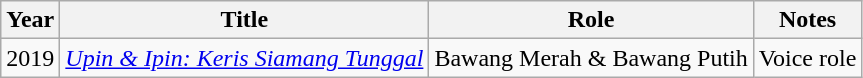<table class="wikitable">
<tr>
<th>Year</th>
<th>Title</th>
<th>Role</th>
<th>Notes</th>
</tr>
<tr>
<td>2019</td>
<td><em><a href='#'>Upin & Ipin: Keris Siamang Tunggal</a></em></td>
<td>Bawang Merah & Bawang Putih</td>
<td>Voice role</td>
</tr>
</table>
